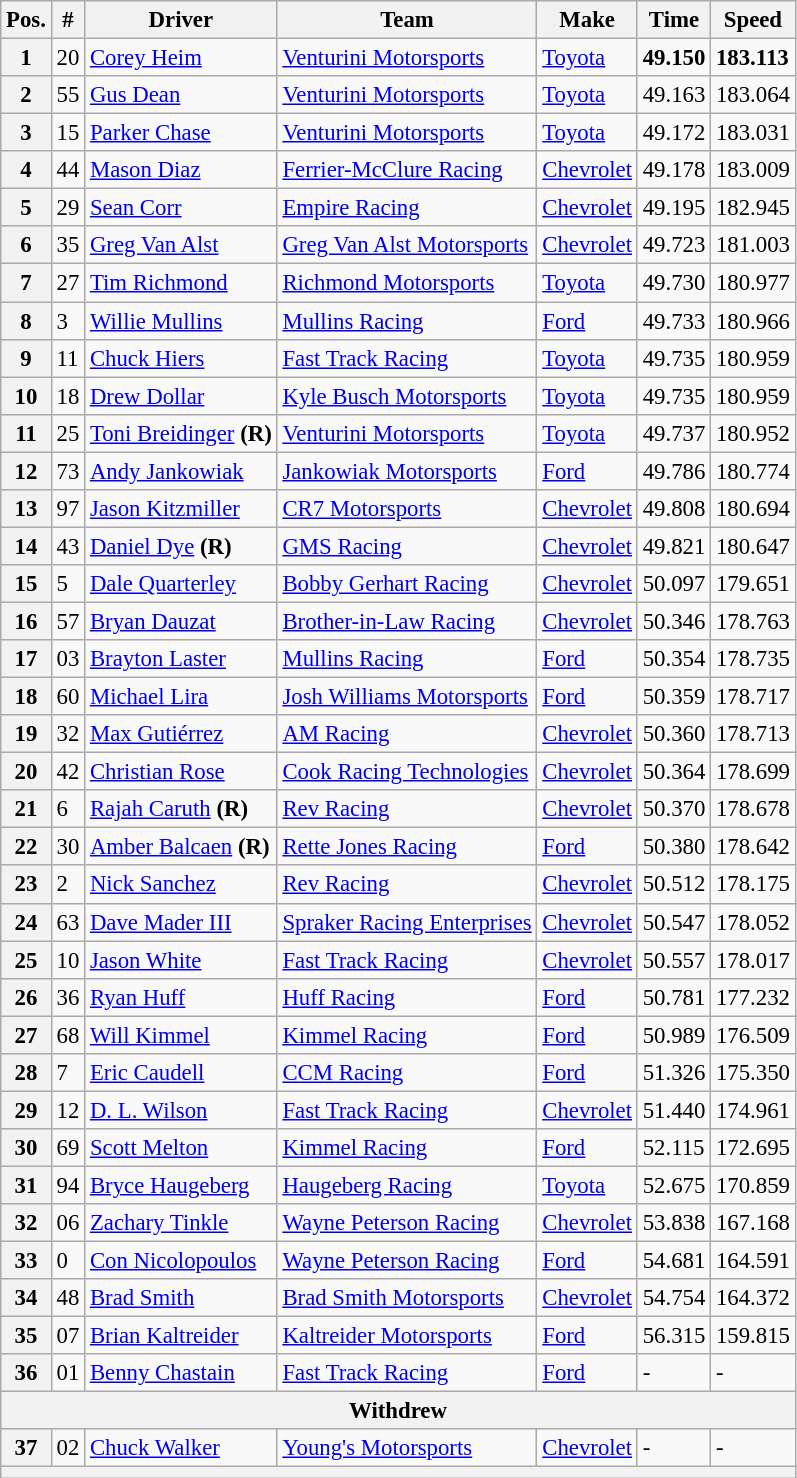<table class="wikitable" style="font-size:95%">
<tr>
<th>Pos.</th>
<th>#</th>
<th>Driver</th>
<th>Team</th>
<th>Make</th>
<th>Time</th>
<th>Speed</th>
</tr>
<tr>
<th>1</th>
<td>20</td>
<td><a href='#'>Corey Heim</a></td>
<td><a href='#'>Venturini Motorsports</a></td>
<td><a href='#'>Toyota</a></td>
<td><strong>49.150</strong></td>
<td><strong>183.113</strong></td>
</tr>
<tr>
<th>2</th>
<td>55</td>
<td><a href='#'>Gus Dean</a></td>
<td><a href='#'>Venturini Motorsports</a></td>
<td><a href='#'>Toyota</a></td>
<td>49.163</td>
<td>183.064</td>
</tr>
<tr>
<th>3</th>
<td>15</td>
<td><a href='#'>Parker Chase</a></td>
<td><a href='#'>Venturini Motorsports</a></td>
<td><a href='#'>Toyota</a></td>
<td>49.172</td>
<td>183.031</td>
</tr>
<tr>
<th>4</th>
<td>44</td>
<td><a href='#'>Mason Diaz</a></td>
<td><a href='#'>Ferrier-McClure Racing</a></td>
<td><a href='#'>Chevrolet</a></td>
<td>49.178</td>
<td>183.009</td>
</tr>
<tr>
<th>5</th>
<td>29</td>
<td><a href='#'>Sean Corr</a></td>
<td><a href='#'>Empire Racing</a></td>
<td><a href='#'>Chevrolet</a></td>
<td>49.195</td>
<td>182.945</td>
</tr>
<tr>
<th>6</th>
<td>35</td>
<td><a href='#'>Greg Van Alst</a></td>
<td><a href='#'>Greg Van Alst Motorsports</a></td>
<td><a href='#'>Chevrolet</a></td>
<td>49.723</td>
<td>181.003</td>
</tr>
<tr>
<th>7</th>
<td>27</td>
<td><a href='#'>Tim Richmond</a></td>
<td><a href='#'>Richmond Motorsports</a></td>
<td><a href='#'>Toyota</a></td>
<td>49.730</td>
<td>180.977</td>
</tr>
<tr>
<th>8</th>
<td>3</td>
<td><a href='#'>Willie Mullins</a></td>
<td><a href='#'>Mullins Racing</a></td>
<td><a href='#'>Ford</a></td>
<td>49.733</td>
<td>180.966</td>
</tr>
<tr>
<th>9</th>
<td>11</td>
<td><a href='#'>Chuck Hiers</a></td>
<td><a href='#'>Fast Track Racing</a></td>
<td><a href='#'>Toyota</a></td>
<td>49.735</td>
<td>180.959</td>
</tr>
<tr>
<th>10</th>
<td>18</td>
<td><a href='#'>Drew Dollar</a></td>
<td><a href='#'>Kyle Busch Motorsports</a></td>
<td><a href='#'>Toyota</a></td>
<td>49.735</td>
<td>180.959</td>
</tr>
<tr>
<th>11</th>
<td>25</td>
<td><a href='#'>Toni Breidinger</a> <strong>(R)</strong></td>
<td><a href='#'>Venturini Motorsports</a></td>
<td><a href='#'>Toyota</a></td>
<td>49.737</td>
<td>180.952</td>
</tr>
<tr>
<th>12</th>
<td>73</td>
<td><a href='#'>Andy Jankowiak</a></td>
<td><a href='#'>Jankowiak Motorsports</a></td>
<td><a href='#'>Ford</a></td>
<td>49.786</td>
<td>180.774</td>
</tr>
<tr>
<th>13</th>
<td>97</td>
<td><a href='#'>Jason Kitzmiller</a></td>
<td><a href='#'>CR7 Motorsports</a></td>
<td><a href='#'>Chevrolet</a></td>
<td>49.808</td>
<td>180.694</td>
</tr>
<tr>
<th>14</th>
<td>43</td>
<td><a href='#'>Daniel Dye</a> <strong>(R)</strong></td>
<td><a href='#'>GMS Racing</a></td>
<td><a href='#'>Chevrolet</a></td>
<td>49.821</td>
<td>180.647</td>
</tr>
<tr>
<th>15</th>
<td>5</td>
<td><a href='#'>Dale Quarterley</a></td>
<td><a href='#'>Bobby Gerhart Racing</a></td>
<td><a href='#'>Chevrolet</a></td>
<td>50.097</td>
<td>179.651</td>
</tr>
<tr>
<th>16</th>
<td>57</td>
<td><a href='#'>Bryan Dauzat</a></td>
<td><a href='#'>Brother-in-Law Racing</a></td>
<td><a href='#'>Chevrolet</a></td>
<td>50.346</td>
<td>178.763</td>
</tr>
<tr>
<th>17</th>
<td>03</td>
<td><a href='#'>Brayton Laster</a></td>
<td><a href='#'>Mullins Racing</a></td>
<td><a href='#'>Ford</a></td>
<td>50.354</td>
<td>178.735</td>
</tr>
<tr>
<th>18</th>
<td>60</td>
<td><a href='#'>Michael Lira</a></td>
<td><a href='#'>Josh Williams Motorsports</a></td>
<td><a href='#'>Ford</a></td>
<td>50.359</td>
<td>178.717</td>
</tr>
<tr>
<th>19</th>
<td>32</td>
<td><a href='#'>Max Gutiérrez</a></td>
<td><a href='#'>AM Racing</a></td>
<td><a href='#'>Chevrolet</a></td>
<td>50.360</td>
<td>178.713</td>
</tr>
<tr>
<th>20</th>
<td>42</td>
<td><a href='#'>Christian Rose</a></td>
<td><a href='#'>Cook Racing Technologies</a></td>
<td><a href='#'>Chevrolet</a></td>
<td>50.364</td>
<td>178.699</td>
</tr>
<tr>
<th>21</th>
<td>6</td>
<td><a href='#'>Rajah Caruth</a> <strong>(R)</strong></td>
<td><a href='#'>Rev Racing</a></td>
<td><a href='#'>Chevrolet</a></td>
<td>50.370</td>
<td>178.678</td>
</tr>
<tr>
<th>22</th>
<td>30</td>
<td><a href='#'>Amber Balcaen</a> <strong>(R)</strong></td>
<td><a href='#'>Rette Jones Racing</a></td>
<td><a href='#'>Ford</a></td>
<td>50.380</td>
<td>178.642</td>
</tr>
<tr>
<th>23</th>
<td>2</td>
<td><a href='#'>Nick Sanchez</a></td>
<td><a href='#'>Rev Racing</a></td>
<td><a href='#'>Chevrolet</a></td>
<td>50.512</td>
<td>178.175</td>
</tr>
<tr>
<th>24</th>
<td>63</td>
<td><a href='#'>Dave Mader III</a></td>
<td><a href='#'>Spraker Racing Enterprises</a></td>
<td><a href='#'>Chevrolet</a></td>
<td>50.547</td>
<td>178.052</td>
</tr>
<tr>
<th>25</th>
<td>10</td>
<td><a href='#'>Jason White</a></td>
<td><a href='#'>Fast Track Racing</a></td>
<td><a href='#'>Chevrolet</a></td>
<td>50.557</td>
<td>178.017</td>
</tr>
<tr>
<th>26</th>
<td>36</td>
<td><a href='#'>Ryan Huff</a></td>
<td><a href='#'>Huff Racing</a></td>
<td><a href='#'>Ford</a></td>
<td>50.781</td>
<td>177.232</td>
</tr>
<tr>
<th>27</th>
<td>68</td>
<td><a href='#'>Will Kimmel</a></td>
<td><a href='#'>Kimmel Racing</a></td>
<td><a href='#'>Ford</a></td>
<td>50.989</td>
<td>176.509</td>
</tr>
<tr>
<th>28</th>
<td>7</td>
<td><a href='#'>Eric Caudell</a></td>
<td><a href='#'>CCM Racing</a></td>
<td><a href='#'>Ford</a></td>
<td>51.326</td>
<td>175.350</td>
</tr>
<tr>
<th>29</th>
<td>12</td>
<td><a href='#'>D. L. Wilson</a></td>
<td><a href='#'>Fast Track Racing</a></td>
<td><a href='#'>Chevrolet</a></td>
<td>51.440</td>
<td>174.961</td>
</tr>
<tr>
<th>30</th>
<td>69</td>
<td><a href='#'>Scott Melton</a></td>
<td><a href='#'>Kimmel Racing</a></td>
<td><a href='#'>Ford</a></td>
<td>52.115</td>
<td>172.695</td>
</tr>
<tr>
<th>31</th>
<td>94</td>
<td><a href='#'>Bryce Haugeberg</a></td>
<td><a href='#'>Haugeberg Racing</a></td>
<td><a href='#'>Toyota</a></td>
<td>52.675</td>
<td>170.859</td>
</tr>
<tr>
<th>32</th>
<td>06</td>
<td><a href='#'>Zachary Tinkle</a></td>
<td><a href='#'>Wayne Peterson Racing</a></td>
<td><a href='#'>Chevrolet</a></td>
<td>53.838</td>
<td>167.168</td>
</tr>
<tr>
<th>33</th>
<td>0</td>
<td><a href='#'>Con Nicolopoulos</a></td>
<td><a href='#'>Wayne Peterson Racing</a></td>
<td><a href='#'>Ford</a></td>
<td>54.681</td>
<td>164.591</td>
</tr>
<tr>
<th>34</th>
<td>48</td>
<td><a href='#'>Brad Smith</a></td>
<td><a href='#'>Brad Smith Motorsports</a></td>
<td><a href='#'>Chevrolet</a></td>
<td>54.754</td>
<td>164.372</td>
</tr>
<tr>
<th>35</th>
<td>07</td>
<td><a href='#'>Brian Kaltreider</a></td>
<td><a href='#'>Kaltreider Motorsports</a></td>
<td><a href='#'>Ford</a></td>
<td>56.315</td>
<td>159.815</td>
</tr>
<tr>
<th>36</th>
<td>01</td>
<td><a href='#'>Benny Chastain</a></td>
<td><a href='#'>Fast Track Racing</a></td>
<td><a href='#'>Ford</a></td>
<td>-</td>
<td>-</td>
</tr>
<tr>
<th colspan="7">Withdrew</th>
</tr>
<tr>
<th>37</th>
<td>02</td>
<td><a href='#'>Chuck Walker</a></td>
<td><a href='#'>Young's Motorsports</a></td>
<td><a href='#'>Chevrolet</a></td>
<td>-</td>
<td>-</td>
</tr>
<tr>
<th colspan="7"></th>
</tr>
</table>
